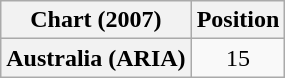<table class="wikitable plainrowheaders" style="text-align:center">
<tr>
<th scope="col">Chart (2007)</th>
<th scope="col">Position</th>
</tr>
<tr>
<th scope="row">Australia (ARIA)</th>
<td>15</td>
</tr>
</table>
